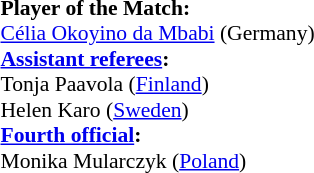<table width=100% style="font-size: 90%">
<tr>
<td><br><strong>Player of the Match:</strong>
<br><a href='#'>Célia Okoyino da Mbabi</a> (Germany)<br><strong><a href='#'>Assistant referees</a>:</strong>
<br>Tonja Paavola (<a href='#'>Finland</a>)
<br>Helen Karo (<a href='#'>Sweden</a>)
<br><strong><a href='#'>Fourth official</a>:</strong>
<br>Monika Mularczyk (<a href='#'>Poland</a>)</td>
</tr>
</table>
